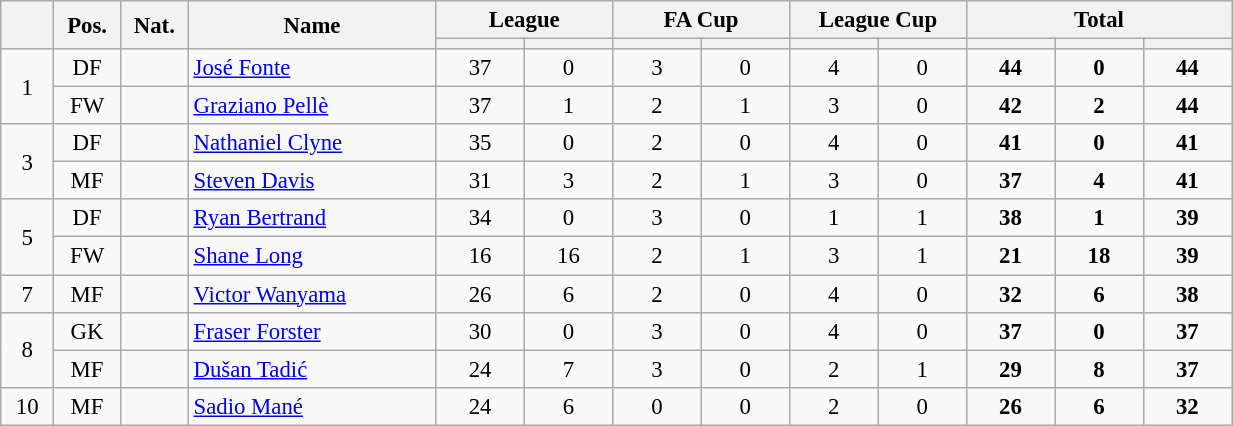<table class="wikitable" style="width:65%; font-size:95%;">
<tr>
<th width="3%" rowspan="2"></th>
<th width="3%" rowspan="2">Pos.</th>
<th width="3%" rowspan="2">Nat.</th>
<th width="14%" rowspan="2">Name</th>
<th width="10%" colspan="2">League</th>
<th width="10%" colspan="2">FA Cup</th>
<th width="10%" colspan="2">League Cup</th>
<th width="15%" colspan="3">Total</th>
</tr>
<tr>
<th width="5%"></th>
<th width="5%"></th>
<th width="5%"></th>
<th width="5%"></th>
<th width="5%"></th>
<th width="5%"></th>
<th width="5%"></th>
<th width="5%"></th>
<th width="5%"></th>
</tr>
<tr>
<td align="center" rowspan="2">1</td>
<td align="center">DF</td>
<td align="center"></td>
<td><a href='#'>José Fonte</a></td>
<td align="center">37</td>
<td align="center">0</td>
<td align="center">3</td>
<td align="center">0</td>
<td align="center">4</td>
<td align="center">0</td>
<td align="center"><strong>44</strong></td>
<td align="center"><strong>0</strong></td>
<td align="center"><strong>44</strong></td>
</tr>
<tr>
<td align="center">FW</td>
<td align="center"></td>
<td><a href='#'>Graziano Pellè</a></td>
<td align="center">37</td>
<td align="center">1</td>
<td align="center">2</td>
<td align="center">1</td>
<td align="center">3</td>
<td align="center">0</td>
<td align="center"><strong>42</strong></td>
<td align="center"><strong>2</strong></td>
<td align="center"><strong>44</strong></td>
</tr>
<tr>
<td align="center" rowspan="2">3</td>
<td align="center">DF</td>
<td align="center"></td>
<td><a href='#'>Nathaniel Clyne</a></td>
<td align="center">35</td>
<td align="center">0</td>
<td align="center">2</td>
<td align="center">0</td>
<td align="center">4</td>
<td align="center">0</td>
<td align="center"><strong>41</strong></td>
<td align="center"><strong>0</strong></td>
<td align="center"><strong>41</strong></td>
</tr>
<tr>
<td align="center">MF</td>
<td align="center"></td>
<td><a href='#'>Steven Davis</a></td>
<td align="center">31</td>
<td align="center">3</td>
<td align="center">2</td>
<td align="center">1</td>
<td align="center">3</td>
<td align="center">0</td>
<td align="center"><strong>37</strong></td>
<td align="center"><strong>4</strong></td>
<td align="center"><strong>41</strong></td>
</tr>
<tr>
<td align="center" rowspan="2">5</td>
<td align="center">DF</td>
<td align="center"></td>
<td><a href='#'>Ryan Bertrand</a></td>
<td align="center">34</td>
<td align="center">0</td>
<td align="center">3</td>
<td align="center">0</td>
<td align="center">1</td>
<td align="center">1</td>
<td align="center"><strong>38</strong></td>
<td align="center"><strong>1</strong></td>
<td align="center"><strong>39</strong></td>
</tr>
<tr>
<td align="center">FW</td>
<td align="center"></td>
<td><a href='#'>Shane Long</a></td>
<td align="center">16</td>
<td align="center">16</td>
<td align="center">2</td>
<td align="center">1</td>
<td align="center">3</td>
<td align="center">1</td>
<td align="center"><strong>21</strong></td>
<td align="center"><strong>18</strong></td>
<td align="center"><strong>39</strong></td>
</tr>
<tr>
<td align="center">7</td>
<td align="center">MF</td>
<td align="center"></td>
<td><a href='#'>Victor Wanyama</a></td>
<td align="center">26</td>
<td align="center">6</td>
<td align="center">2</td>
<td align="center">0</td>
<td align="center">4</td>
<td align="center">0</td>
<td align="center"><strong>32</strong></td>
<td align="center"><strong>6</strong></td>
<td align="center"><strong>38</strong></td>
</tr>
<tr>
<td align="center" rowspan="2">8</td>
<td align="center">GK</td>
<td align="center"></td>
<td><a href='#'>Fraser Forster</a></td>
<td align="center">30</td>
<td align="center">0</td>
<td align="center">3</td>
<td align="center">0</td>
<td align="center">4</td>
<td align="center">0</td>
<td align="center"><strong>37</strong></td>
<td align="center"><strong>0</strong></td>
<td align="center"><strong>37</strong></td>
</tr>
<tr>
<td align="center">MF</td>
<td align="center"></td>
<td><a href='#'>Dušan Tadić</a></td>
<td align="center">24</td>
<td align="center">7</td>
<td align="center">3</td>
<td align="center">0</td>
<td align="center">2</td>
<td align="center">1</td>
<td align="center"><strong>29</strong></td>
<td align="center"><strong>8</strong></td>
<td align="center"><strong>37</strong></td>
</tr>
<tr>
<td align="center">10</td>
<td align="center">MF</td>
<td align="center"></td>
<td><a href='#'>Sadio Mané</a></td>
<td align="center">24</td>
<td align="center">6</td>
<td align="center">0</td>
<td align="center">0</td>
<td align="center">2</td>
<td align="center">0</td>
<td align="center"><strong>26</strong></td>
<td align="center"><strong>6</strong></td>
<td align="center"><strong>32</strong></td>
</tr>
</table>
